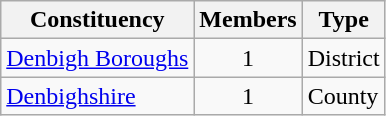<table class="wikitable sortable">
<tr>
<th>Constituency</th>
<th>Members</th>
<th>Type</th>
</tr>
<tr>
<td><a href='#'>Denbigh Boroughs</a></td>
<td align="center">1</td>
<td>District</td>
</tr>
<tr>
<td><a href='#'>Denbighshire</a></td>
<td align="center">1</td>
<td>County</td>
</tr>
</table>
